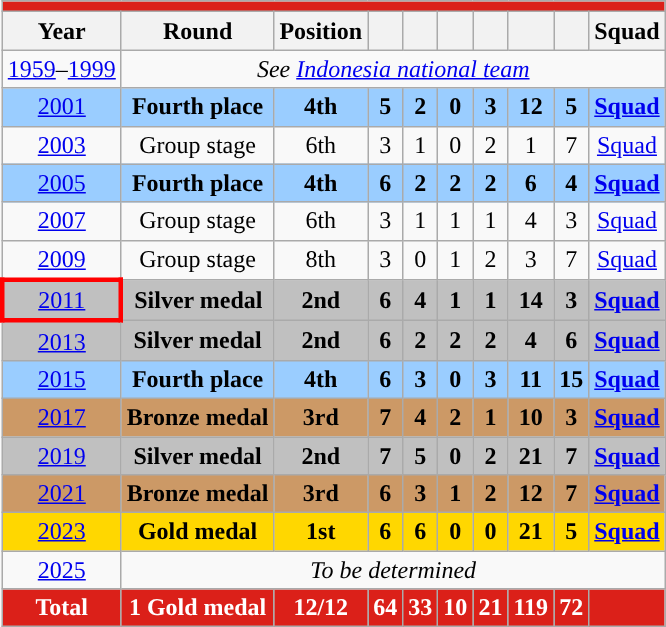<table class="wikitable" style="text-align: center;">
<tr>
<th colspan="10" style="background: #DB2019; color: #FFFFFF;"><a href='#'></a></th>
</tr>
<tr>
<th>Year</th>
<th>Round</th>
<th>Position</th>
<th></th>
<th></th>
<th></th>
<th></th>
<th></th>
<th></th>
<th>Squad</th>
</tr>
<tr>
<td><a href='#'>1959</a>–<a href='#'>1999</a></td>
<td colspan=9><em>See <a href='#'>Indonesia national team</a></em></td>
</tr>
<tr style="background:#9acdff;">
<td> <a href='#'>2001</a></td>
<td><strong>Fourth place</strong></td>
<td><strong>4th</strong></td>
<td><strong>5</strong></td>
<td><strong>2</strong></td>
<td><strong>0</strong></td>
<td><strong>3</strong></td>
<td><strong>12</strong></td>
<td><strong>5</strong></td>
<td><strong><a href='#'>Squad</a></strong></td>
</tr>
<tr>
<td> <a href='#'>2003</a></td>
<td>Group stage</td>
<td>6th</td>
<td>3</td>
<td>1</td>
<td>0</td>
<td>2</td>
<td>1</td>
<td>7</td>
<td><a href='#'>Squad</a></td>
</tr>
<tr style="background:#9acdff;">
<td> <a href='#'>2005</a></td>
<td><strong>Fourth place</strong></td>
<td><strong>4th</strong></td>
<td><strong>6</strong></td>
<td><strong>2</strong></td>
<td><strong>2</strong></td>
<td><strong>2</strong></td>
<td><strong>6</strong></td>
<td><strong>4</strong></td>
<td><strong><a href='#'>Squad</a></strong></td>
</tr>
<tr>
<td> <a href='#'>2007</a></td>
<td>Group stage</td>
<td>6th</td>
<td>3</td>
<td>1</td>
<td>1</td>
<td>1</td>
<td>4</td>
<td>3</td>
<td><a href='#'>Squad</a></td>
</tr>
<tr>
<td> <a href='#'>2009</a></td>
<td>Group stage</td>
<td>8th</td>
<td>3</td>
<td>0</td>
<td>1</td>
<td>2</td>
<td>3</td>
<td>7</td>
<td><a href='#'>Squad</a></td>
</tr>
<tr style="background:silver;">
<td style="border: 3px solid red"> <a href='#'>2011</a></td>
<td><strong>Silver medal</strong></td>
<td><strong>2nd</strong></td>
<td><strong>6</strong></td>
<td><strong>4</strong></td>
<td><strong>1</strong></td>
<td><strong>1</strong></td>
<td><strong>14</strong></td>
<td><strong>3</strong></td>
<td><strong><a href='#'>Squad</a></strong></td>
</tr>
<tr style="background:silver;">
<td> <a href='#'>2013</a></td>
<td><strong>Silver medal</strong></td>
<td><strong>2nd</strong></td>
<td><strong>6</strong></td>
<td><strong>2</strong></td>
<td><strong>2</strong></td>
<td><strong>2</strong></td>
<td><strong>4</strong></td>
<td><strong>6</strong></td>
<td><strong><a href='#'>Squad</a></strong></td>
</tr>
<tr style="background:#9acdff;">
<td> <a href='#'>2015</a></td>
<td><strong>Fourth place</strong></td>
<td><strong>4th</strong></td>
<td><strong>6</strong></td>
<td><strong>3</strong></td>
<td><strong>0</strong></td>
<td><strong>3</strong></td>
<td><strong>11</strong></td>
<td><strong>15</strong></td>
<td><strong><a href='#'>Squad</a></strong></td>
</tr>
<tr style="background:#c96;">
<td> <a href='#'>2017</a></td>
<td><strong>Bronze medal</strong></td>
<td><strong>3rd</strong></td>
<td><strong>7</strong></td>
<td><strong>4</strong></td>
<td><strong>2</strong></td>
<td><strong>1</strong></td>
<td><strong>10</strong></td>
<td><strong>3</strong></td>
<td><strong><a href='#'>Squad</a></strong></td>
</tr>
<tr style="background:silver;">
<td> <a href='#'>2019</a></td>
<td><strong>Silver medal</strong></td>
<td><strong>2nd</strong></td>
<td><strong>7</strong></td>
<td><strong>5</strong></td>
<td><strong>0</strong></td>
<td><strong>2</strong></td>
<td><strong>21</strong></td>
<td><strong>7</strong></td>
<td><strong><a href='#'>Squad</a></strong></td>
</tr>
<tr style="background:#c96;">
<td> <a href='#'>2021</a></td>
<td><strong>Bronze medal</strong></td>
<td><strong>3rd</strong></td>
<td><strong>6</strong></td>
<td><strong>3</strong></td>
<td><strong>1</strong></td>
<td><strong>2</strong></td>
<td><strong>12</strong></td>
<td><strong>7</strong></td>
<td><strong><a href='#'>Squad</a></strong></td>
</tr>
<tr style="background:gold;">
<td> <a href='#'>2023</a></td>
<td><strong>Gold medal</strong></td>
<td><strong>1st</strong></td>
<td><strong>6</strong></td>
<td><strong>6</strong></td>
<td><strong>0</strong></td>
<td><strong>0</strong></td>
<td><strong>21</strong></td>
<td><strong>5</strong></td>
<td><strong><a href='#'>Squad</a></strong></td>
</tr>
<tr>
<td> <a href='#'>2025</a></td>
<td colspan=9><em>To be determined</em></td>
</tr>
<tr style="background: #DB2019; color: #FFFFFF;|">
<td><strong>Total</strong></td>
<td><strong>1 Gold medal</strong></td>
<td><strong>12/12</strong></td>
<td><strong>64</strong></td>
<td><strong>33</strong></td>
<td><strong>10</strong></td>
<td><strong>21</strong></td>
<td><strong>119</strong></td>
<td><strong>72</strong></td>
<td></td>
</tr>
</table>
